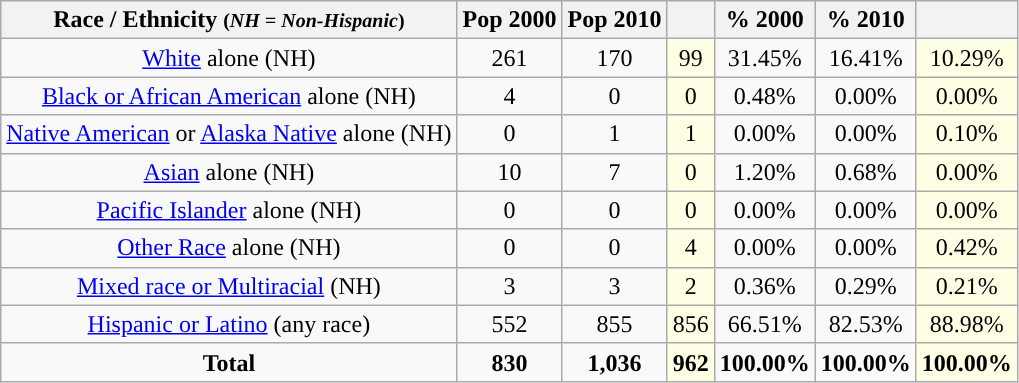<table class="wikitable" style="text-align:center;">
<tr>
<th>Race / Ethnicity <small>(<em>NH = Non-Hispanic</em>)</small></th>
<th>Pop 2000</th>
<th>Pop 2010</th>
<th></th>
<th>% 2000</th>
<th>% 2010</th>
<th></th>
</tr>
<tr>
<td><a href='#'>White</a> alone (NH)</td>
<td>261</td>
<td>170</td>
<td style='background: #ffffe6;'>99</td>
<td>31.45%</td>
<td>16.41%</td>
<td style='background: #ffffe6;'>10.29%</td>
</tr>
<tr>
<td><a href='#'>Black or African American</a> alone (NH)</td>
<td>4</td>
<td>0</td>
<td style='background: #ffffe6;'>0</td>
<td>0.48%</td>
<td>0.00%</td>
<td style='background: #ffffe6;'>0.00%</td>
</tr>
<tr>
<td><a href='#'>Native American</a> or <a href='#'>Alaska Native</a> alone (NH)</td>
<td>0</td>
<td>1</td>
<td style='background: #ffffe6;'>1</td>
<td>0.00%</td>
<td>0.00%</td>
<td style='background: #ffffe6;'>0.10%</td>
</tr>
<tr>
<td><a href='#'>Asian</a> alone (NH)</td>
<td>10</td>
<td>7</td>
<td style='background: #ffffe6;'>0</td>
<td>1.20%</td>
<td>0.68%</td>
<td style='background: #ffffe6;'>0.00%</td>
</tr>
<tr>
<td><a href='#'>Pacific Islander</a> alone (NH)</td>
<td>0</td>
<td>0</td>
<td style='background: #ffffe6;'>0</td>
<td>0.00%</td>
<td>0.00%</td>
<td style='background: #ffffe6;'>0.00%</td>
</tr>
<tr>
<td><a href='#'>Other Race</a> alone (NH)</td>
<td>0</td>
<td>0</td>
<td style='background: #ffffe6;'>4</td>
<td>0.00%</td>
<td>0.00%</td>
<td style='background: #ffffe6;'>0.42%</td>
</tr>
<tr>
<td><a href='#'>Mixed race or Multiracial</a> (NH)</td>
<td>3</td>
<td>3</td>
<td style='background: #ffffe6;'>2</td>
<td>0.36%</td>
<td>0.29%</td>
<td style='background: #ffffe6;'>0.21%</td>
</tr>
<tr>
<td><a href='#'>Hispanic or Latino</a> (any race)</td>
<td>552</td>
<td>855</td>
<td style='background: #ffffe6;'>856</td>
<td>66.51%</td>
<td>82.53%</td>
<td style='background: #ffffe6;'>88.98%</td>
</tr>
<tr>
<td><strong>Total</strong></td>
<td><strong>830</strong></td>
<td><strong>1,036</strong></td>
<td style='background: #ffffe6;'><strong>962</strong></td>
<td><strong>100.00%</strong></td>
<td><strong>100.00%</strong></td>
<td style='background: #ffffe6;'><strong>100.00%</strong></td>
</tr>
</table>
